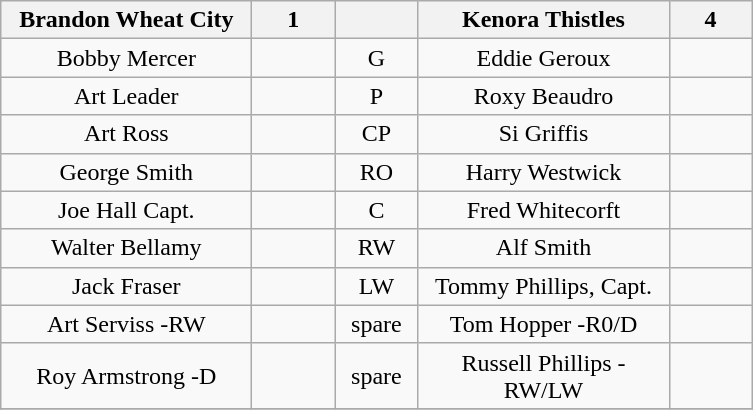<table class="wikitable" style="text-align:center;">
<tr>
<th style="width:10em">Brandon Wheat City</th>
<th style="width:3em">1</th>
<th style="width:3em"></th>
<th style="width:10em">Kenora Thistles</th>
<th style="width:3em">4</th>
</tr>
<tr>
<td>Bobby Mercer</td>
<td></td>
<td>G</td>
<td>Eddie Geroux</td>
<td></td>
</tr>
<tr>
<td>Art Leader</td>
<td></td>
<td>P</td>
<td>Roxy Beaudro</td>
<td></td>
</tr>
<tr>
<td>Art Ross</td>
<td></td>
<td>CP</td>
<td>Si Griffis</td>
<td></td>
</tr>
<tr>
<td>George Smith</td>
<td></td>
<td>RO</td>
<td>Harry Westwick</td>
<td></td>
</tr>
<tr>
<td>Joe Hall Capt.</td>
<td></td>
<td>C</td>
<td>Fred Whitecorft</td>
<td></td>
</tr>
<tr>
<td>Walter Bellamy</td>
<td></td>
<td>RW</td>
<td>Alf Smith</td>
<td></td>
</tr>
<tr>
<td>Jack Fraser</td>
<td></td>
<td>LW</td>
<td>Tommy Phillips, Capt.</td>
<td></td>
</tr>
<tr>
<td>Art Serviss -RW</td>
<td></td>
<td>spare</td>
<td>Tom Hopper -R0/D</td>
<td></td>
</tr>
<tr>
<td>Roy Armstrong -D</td>
<td></td>
<td>spare</td>
<td>Russell Phillips -RW/LW</td>
<td></td>
</tr>
<tr>
</tr>
</table>
